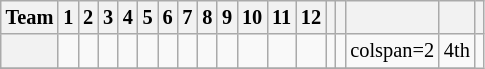<table class="wikitable" style="font-size:85%; text-align:center;">
<tr>
<th>Team</th>
<th>1</th>
<th>2</th>
<th>3</th>
<th>4</th>
<th>5</th>
<th>6</th>
<th>7</th>
<th>8</th>
<th>9</th>
<th>10</th>
<th>11</th>
<th>12</th>
<th></th>
<th></th>
<th></th>
<th></th>
<th></th>
</tr>
<tr>
<th align="left"></th>
<td></td>
<td></td>
<td></td>
<td></td>
<td></td>
<td></td>
<td></td>
<td></td>
<td></td>
<td></td>
<td></td>
<td></td>
<td></td>
<td></td>
<td>colspan=2 </td>
<td>4th</td>
</tr>
<tr>
</tr>
</table>
